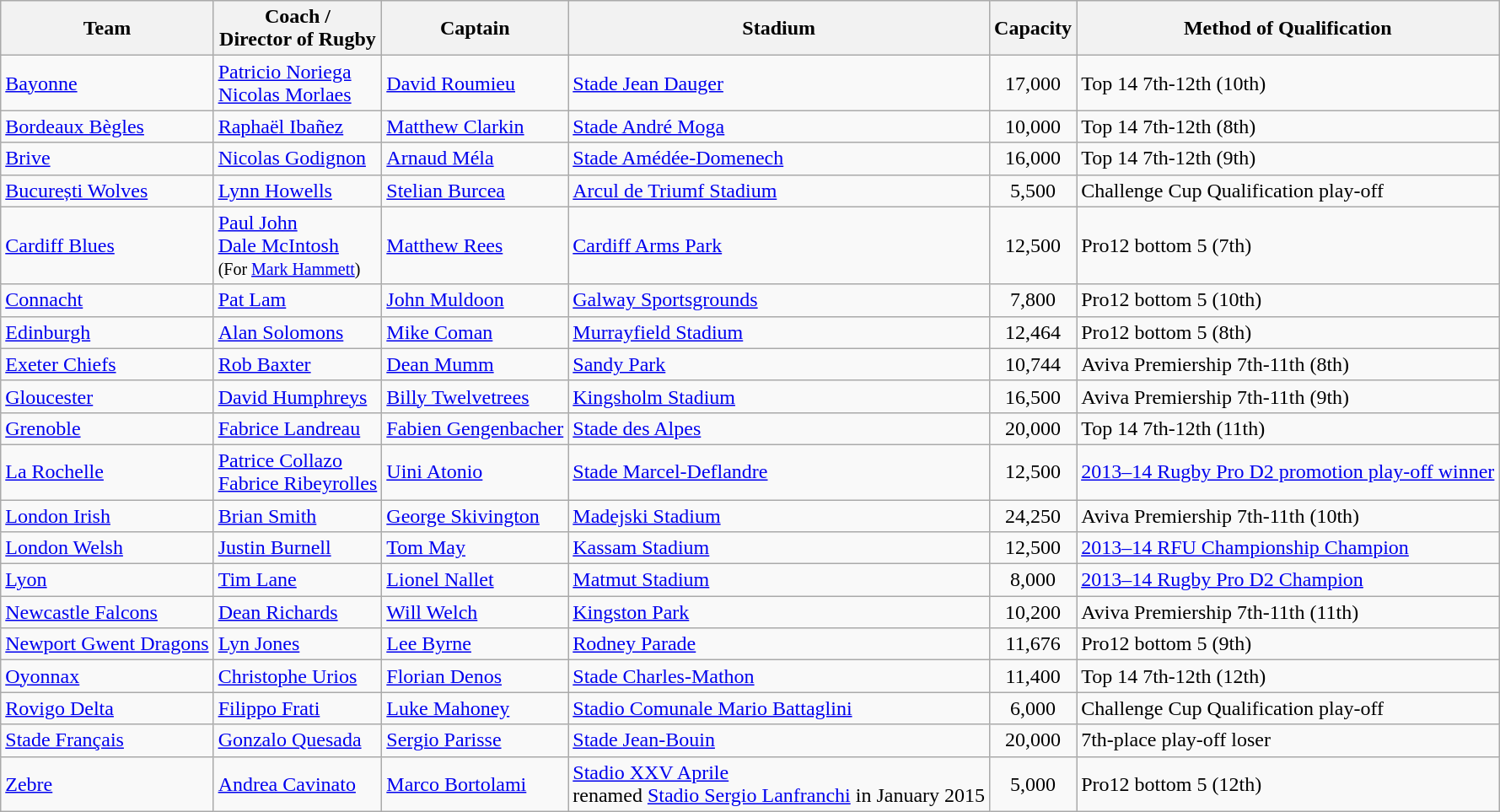<table class="wikitable sortable">
<tr>
<th>Team</th>
<th>Coach /<br>Director of Rugby</th>
<th>Captain</th>
<th>Stadium</th>
<th>Capacity</th>
<th>Method of Qualification</th>
</tr>
<tr>
<td> <a href='#'>Bayonne</a></td>
<td> <a href='#'>Patricio Noriega</a><br> <a href='#'>Nicolas Morlaes</a></td>
<td> <a href='#'>David Roumieu</a></td>
<td><a href='#'>Stade Jean Dauger</a></td>
<td style="text-align:center">17,000</td>
<td>Top 14 7th-12th (10th)</td>
</tr>
<tr>
<td> <a href='#'>Bordeaux Bègles</a></td>
<td> <a href='#'>Raphaël Ibañez</a></td>
<td> <a href='#'>Matthew Clarkin</a></td>
<td><a href='#'>Stade André Moga</a></td>
<td style="text-align:center">10,000</td>
<td>Top 14 7th-12th (8th)</td>
</tr>
<tr>
<td> <a href='#'>Brive</a></td>
<td> <a href='#'>Nicolas Godignon</a></td>
<td> <a href='#'>Arnaud Méla</a></td>
<td><a href='#'>Stade Amédée-Domenech</a></td>
<td style="text-align:center">16,000</td>
<td>Top 14 7th-12th (9th)</td>
</tr>
<tr>
<td> <a href='#'>București Wolves</a></td>
<td> <a href='#'>Lynn Howells</a></td>
<td> <a href='#'>Stelian Burcea</a></td>
<td><a href='#'>Arcul de Triumf Stadium</a></td>
<td style="text-align:center">5,500</td>
<td>Challenge Cup Qualification play-off</td>
</tr>
<tr>
<td> <a href='#'>Cardiff Blues</a></td>
<td> <a href='#'>Paul John</a><br> <a href='#'>Dale McIntosh</a><br><small>(For  <a href='#'>Mark Hammett</a>)</small></td>
<td> <a href='#'>Matthew Rees</a></td>
<td><a href='#'>Cardiff Arms Park</a></td>
<td style="text-align:center">12,500</td>
<td>Pro12 bottom 5 (7th)</td>
</tr>
<tr>
<td> <a href='#'>Connacht</a></td>
<td> <a href='#'>Pat Lam</a></td>
<td> <a href='#'>John Muldoon</a></td>
<td><a href='#'>Galway Sportsgrounds</a></td>
<td style="text-align:center">7,800</td>
<td>Pro12 bottom 5 (10th)</td>
</tr>
<tr>
<td> <a href='#'>Edinburgh</a></td>
<td> <a href='#'>Alan Solomons</a></td>
<td> <a href='#'>Mike Coman</a></td>
<td><a href='#'>Murrayfield Stadium</a></td>
<td style="text-align:center;">12,464</td>
<td>Pro12 bottom 5 (8th)</td>
</tr>
<tr>
<td> <a href='#'>Exeter Chiefs</a></td>
<td> <a href='#'>Rob Baxter</a></td>
<td> <a href='#'>Dean Mumm</a></td>
<td><a href='#'>Sandy Park</a></td>
<td style="text-align:center">10,744</td>
<td>Aviva Premiership 7th-11th (8th)</td>
</tr>
<tr>
<td> <a href='#'>Gloucester</a></td>
<td> <a href='#'>David Humphreys</a></td>
<td> <a href='#'>Billy Twelvetrees</a></td>
<td><a href='#'>Kingsholm Stadium</a></td>
<td style="text-align:center">16,500</td>
<td>Aviva Premiership 7th-11th (9th)</td>
</tr>
<tr>
<td> <a href='#'>Grenoble</a></td>
<td> <a href='#'>Fabrice Landreau</a></td>
<td> <a href='#'>Fabien Gengenbacher</a></td>
<td><a href='#'>Stade des Alpes</a></td>
<td style="text-align:center">20,000</td>
<td>Top 14 7th-12th (11th)</td>
</tr>
<tr>
<td> <a href='#'>La Rochelle</a></td>
<td> <a href='#'>Patrice Collazo</a><br> <a href='#'>Fabrice Ribeyrolles</a></td>
<td> <a href='#'>Uini Atonio</a></td>
<td><a href='#'>Stade Marcel-Deflandre</a></td>
<td style="text-align:center">12,500</td>
<td><a href='#'>2013–14 Rugby Pro D2 promotion play-off winner</a></td>
</tr>
<tr>
<td> <a href='#'>London Irish</a></td>
<td> <a href='#'>Brian Smith</a></td>
<td> <a href='#'>George Skivington</a></td>
<td><a href='#'>Madejski Stadium</a></td>
<td style="text-align:center">24,250</td>
<td>Aviva Premiership 7th-11th (10th)</td>
</tr>
<tr>
<td> <a href='#'>London Welsh</a></td>
<td> <a href='#'>Justin Burnell</a></td>
<td> <a href='#'>Tom May</a></td>
<td><a href='#'>Kassam Stadium</a></td>
<td style="text-align:center">12,500</td>
<td><a href='#'>2013–14 RFU Championship Champion</a></td>
</tr>
<tr>
<td> <a href='#'>Lyon</a></td>
<td> <a href='#'>Tim Lane</a></td>
<td> <a href='#'>Lionel Nallet</a></td>
<td><a href='#'>Matmut Stadium</a></td>
<td style="text-align:center">8,000</td>
<td><a href='#'>2013–14 Rugby Pro D2 Champion</a></td>
</tr>
<tr>
<td> <a href='#'>Newcastle Falcons</a></td>
<td> <a href='#'>Dean Richards</a></td>
<td> <a href='#'>Will Welch</a></td>
<td><a href='#'>Kingston Park</a></td>
<td style="text-align:center">10,200</td>
<td>Aviva Premiership 7th-11th (11th)</td>
</tr>
<tr>
<td> <a href='#'>Newport Gwent Dragons</a></td>
<td> <a href='#'>Lyn Jones</a></td>
<td> <a href='#'>Lee Byrne</a></td>
<td><a href='#'>Rodney Parade</a></td>
<td style="text-align:center">11,676</td>
<td>Pro12 bottom 5 (9th)</td>
</tr>
<tr>
<td> <a href='#'>Oyonnax</a></td>
<td> <a href='#'>Christophe Urios</a></td>
<td> <a href='#'>Florian Denos</a></td>
<td><a href='#'>Stade Charles-Mathon</a></td>
<td style="text-align:center">11,400</td>
<td>Top 14 7th-12th (12th)</td>
</tr>
<tr>
<td> <a href='#'>Rovigo Delta</a></td>
<td> <a href='#'>Filippo Frati</a></td>
<td> <a href='#'>Luke Mahoney</a></td>
<td><a href='#'>Stadio Comunale Mario Battaglini</a></td>
<td style="text-align:center">6,000</td>
<td>Challenge Cup Qualification play-off</td>
</tr>
<tr>
<td> <a href='#'>Stade Français</a></td>
<td> <a href='#'>Gonzalo Quesada</a></td>
<td> <a href='#'>Sergio Parisse</a></td>
<td><a href='#'>Stade Jean-Bouin</a></td>
<td style="text-align:center">20,000</td>
<td>7th-place play-off loser</td>
</tr>
<tr>
<td> <a href='#'>Zebre</a></td>
<td> <a href='#'>Andrea Cavinato</a></td>
<td> <a href='#'>Marco Bortolami</a></td>
<td><a href='#'>Stadio XXV Aprile</a><br>renamed <a href='#'>Stadio Sergio Lanfranchi</a> in January 2015</td>
<td style="text-align:center">5,000</td>
<td>Pro12 bottom 5 (12th)</td>
</tr>
</table>
